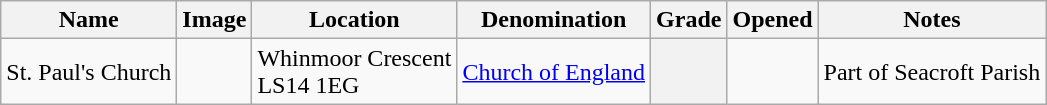<table class="wikitable sortable">
<tr>
<th>Name</th>
<th class="unsortable">Image</th>
<th>Location</th>
<th>Denomination</th>
<th>Grade</th>
<th>Opened</th>
<th class="unsortable">Notes</th>
</tr>
<tr>
<td>St. Paul's Church</td>
<td></td>
<td>Whinmoor Crescent<br>LS14 1EG</td>
<td><a href='#'>Church of England</a></td>
<th></th>
<td></td>
<td>Part of Seacroft Parish </td>
</tr>
</table>
